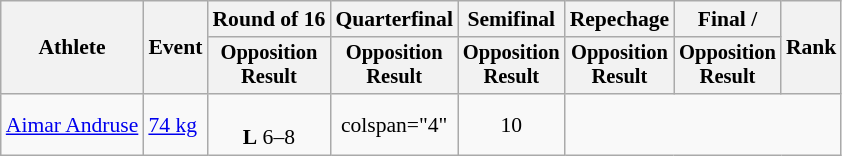<table class="wikitable" style="font-size:90%">
<tr>
<th rowspan="2">Athlete</th>
<th rowspan="2">Event</th>
<th>Round of 16</th>
<th>Quarterfinal</th>
<th>Semifinal</th>
<th>Repechage</th>
<th>Final / </th>
<th rowspan="2">Rank</th>
</tr>
<tr style="font-size: 95%">
<th>Opposition<br>Result</th>
<th>Opposition<br>Result</th>
<th>Opposition<br>Result</th>
<th>Opposition<br>Result</th>
<th>Opposition<br>Result</th>
</tr>
<tr align=center>
<td align=left><a href='#'>Aimar Andruse</a></td>
<td align=left><a href='#'>74 kg</a></td>
<td><br><strong>L</strong> 6–8 </td>
<td>colspan="4" </td>
<td>10</td>
</tr>
</table>
